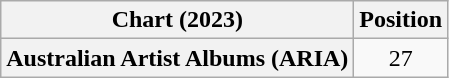<table class="wikitable sortable plainrowheaders" style="text-align:center">
<tr>
<th scope="col">Chart (2023)</th>
<th scope="col">Position</th>
</tr>
<tr>
<th scope="row">Australian Artist Albums (ARIA)</th>
<td>27</td>
</tr>
</table>
